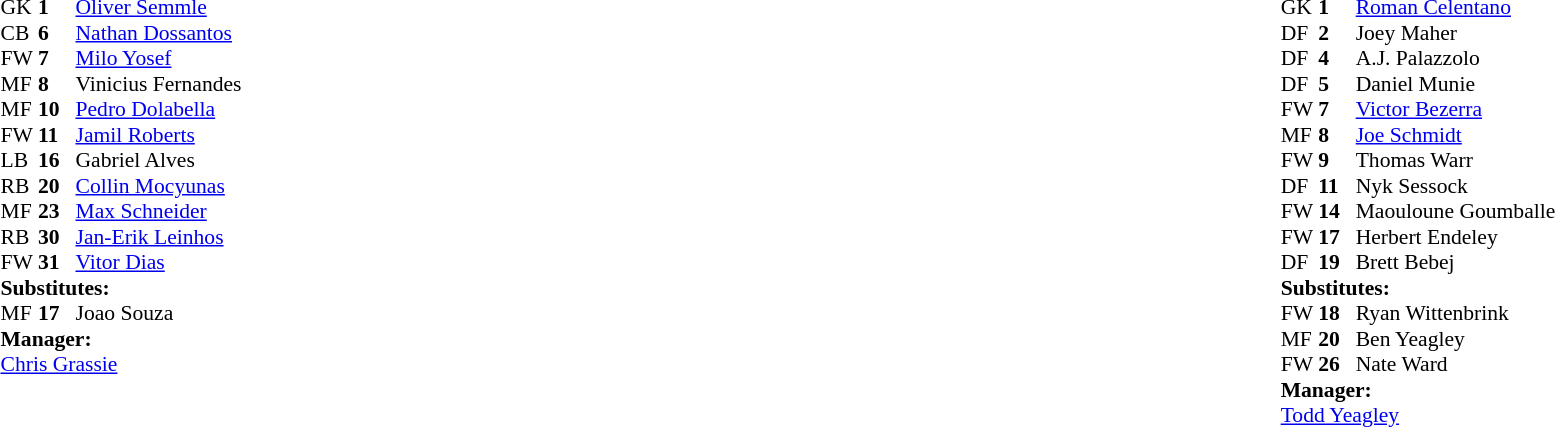<table width="100%">
<tr>
<td valign="top" width="40%"><br><table style="font-size:90%" cellspacing="0" cellpadding="0">
<tr>
<th width=25></th>
<th width=25></th>
</tr>
<tr>
<td>GK</td>
<td><strong>1</strong></td>
<td> <a href='#'>Oliver Semmle</a></td>
</tr>
<tr>
<td>CB</td>
<td><strong>6</strong></td>
<td> <a href='#'>Nathan Dossantos</a></td>
<td></td>
</tr>
<tr>
<td>FW</td>
<td><strong>7</strong></td>
<td> <a href='#'>Milo Yosef</a></td>
</tr>
<tr>
<td>MF</td>
<td><strong>8</strong></td>
<td> Vinicius Fernandes</td>
<td></td>
<td> </td>
</tr>
<tr>
<td>MF</td>
<td><strong>10</strong></td>
<td> <a href='#'>Pedro Dolabella</a></td>
</tr>
<tr>
<td>FW</td>
<td><strong>11</strong></td>
<td> <a href='#'>Jamil Roberts</a></td>
<td></td>
<td> </td>
</tr>
<tr>
<td>LB</td>
<td><strong>16</strong></td>
<td> Gabriel Alves</td>
<td></td>
</tr>
<tr>
<td>RB</td>
<td><strong>20</strong></td>
<td> <a href='#'>Collin Mocyunas</a></td>
<td></td>
</tr>
<tr>
<td>MF</td>
<td><strong>23</strong></td>
<td> <a href='#'>Max Schneider</a></td>
</tr>
<tr>
<td>RB</td>
<td><strong>30</strong></td>
<td> <a href='#'>Jan-Erik Leinhos</a></td>
<td></td>
</tr>
<tr>
<td>FW</td>
<td><strong>31</strong></td>
<td> <a href='#'>Vitor Dias</a></td>
<td></td>
<td> </td>
</tr>
<tr>
<td colspan=3><strong>Substitutes:</strong></td>
</tr>
<tr>
<td>MF</td>
<td><strong>17</strong></td>
<td> Joao Souza</td>
<td></td>
<td> </td>
</tr>
<tr>
<td colspan=3><strong>Manager:</strong></td>
</tr>
<tr>
<td colspan=3> <a href='#'>Chris Grassie</a></td>
</tr>
</table>
</td>
<td valign="top"></td>
<td valign="top" width="50%"><br><table style="font-size:90%; margin:auto" cellspacing="0" cellpadding="0">
<tr>
<th width=25></th>
<th width=25></th>
</tr>
<tr>
<td>GK</td>
<td><strong>1</strong></td>
<td> <a href='#'>Roman Celentano</a></td>
</tr>
<tr>
<td>DF</td>
<td><strong>2</strong></td>
<td> Joey Maher</td>
</tr>
<tr>
<td>DF</td>
<td><strong>4</strong></td>
<td> A.J. Palazzolo</td>
<td></td>
<td> </td>
</tr>
<tr>
<td>DF</td>
<td><strong>5</strong></td>
<td> Daniel Munie</td>
</tr>
<tr>
<td>FW</td>
<td><strong>7</strong></td>
<td> <a href='#'>Victor Bezerra</a></td>
<td></td>
<td> </td>
</tr>
<tr>
<td>MF</td>
<td><strong>8</strong></td>
<td> <a href='#'>Joe Schmidt</a></td>
<td></td>
</tr>
<tr>
<td>FW</td>
<td><strong>9</strong></td>
<td> Thomas Warr</td>
<td></td>
<td>    </td>
</tr>
<tr>
<td>DF</td>
<td><strong>11</strong></td>
<td> Nyk Sessock</td>
<td></td>
<td> </td>
</tr>
<tr>
<td>FW</td>
<td><strong>14</strong></td>
<td> Maouloune Goumballe</td>
<td></td>
<td> </td>
</tr>
<tr>
<td>FW</td>
<td><strong>17</strong></td>
<td> Herbert Endeley</td>
</tr>
<tr>
<td>DF</td>
<td><strong>19</strong></td>
<td> Brett Bebej</td>
</tr>
<tr>
<td colspan=3><strong>Substitutes:</strong></td>
</tr>
<tr>
<td>FW</td>
<td><strong>18</strong></td>
<td> Ryan Wittenbrink</td>
<td></td>
<td>  </td>
</tr>
<tr>
<td>MF</td>
<td><strong>20</strong></td>
<td> Ben Yeagley</td>
<td></td>
<td>   </td>
</tr>
<tr>
<td>FW</td>
<td><strong>26</strong></td>
<td> Nate Ward</td>
<td></td>
<td>   </td>
</tr>
<tr>
<td colspan=3><strong>Manager:</strong></td>
</tr>
<tr>
<td colspan=3> <a href='#'>Todd Yeagley</a></td>
</tr>
</table>
</td>
</tr>
</table>
